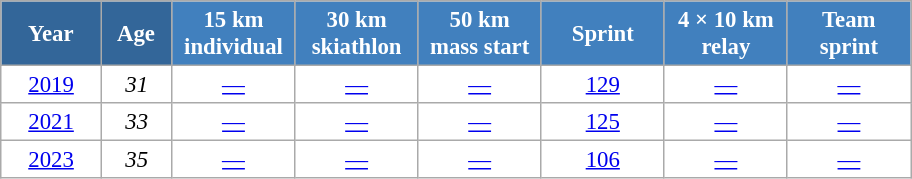<table class="wikitable" style="font-size:95%; text-align:center; border:grey solid 1px; border-collapse:collapse; background:#ffffff;">
<tr>
<th style="background-color:#369; color:white; width:60px;"> Year </th>
<th style="background-color:#369; color:white; width:40px;"> Age </th>
<th style="background-color:#4180be; color:white; width:75px;"> 15 km <br> individual </th>
<th style="background-color:#4180be; color:white; width:75px;"> 30 km <br> skiathlon </th>
<th style="background-color:#4180be; color:white; width:75px;"> 50 km <br> mass start </th>
<th style="background-color:#4180be; color:white; width:75px;"> Sprint </th>
<th style="background-color:#4180be; color:white; width:75px;"> 4 × 10 km <br> relay </th>
<th style="background-color:#4180be; color:white; width:75px;"> Team <br> sprint </th>
</tr>
<tr>
<td><a href='#'>2019</a></td>
<td><em>31</em></td>
<td><a href='#'>—</a></td>
<td><a href='#'>—</a></td>
<td><a href='#'>—</a></td>
<td><a href='#'>129</a></td>
<td><a href='#'>—</a></td>
<td><a href='#'>—</a></td>
</tr>
<tr>
<td><a href='#'>2021</a></td>
<td><em>33</em></td>
<td><a href='#'>—</a></td>
<td><a href='#'>—</a></td>
<td><a href='#'>—</a></td>
<td><a href='#'>125</a></td>
<td><a href='#'>—</a></td>
<td><a href='#'>—</a></td>
</tr>
<tr>
<td><a href='#'>2023</a></td>
<td><em>35</em></td>
<td><a href='#'>—</a></td>
<td><a href='#'>—</a></td>
<td><a href='#'>—</a></td>
<td><a href='#'>106</a></td>
<td><a href='#'>—</a></td>
<td><a href='#'>—</a></td>
</tr>
</table>
